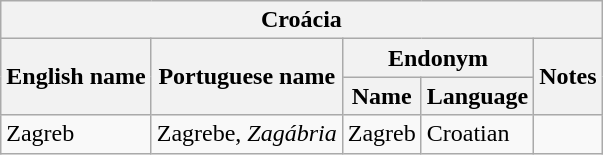<table class="wikitable sortable">
<tr>
<th colspan="5"> Croácia</th>
</tr>
<tr>
<th rowspan="2">English name</th>
<th rowspan="2">Portuguese name</th>
<th colspan="2">Endonym</th>
<th rowspan="2">Notes</th>
</tr>
<tr>
<th>Name</th>
<th>Language</th>
</tr>
<tr>
<td>Zagreb</td>
<td>Zagrebe, <em>Zagábria</em></td>
<td>Zagreb</td>
<td>Croatian</td>
<td></td>
</tr>
</table>
